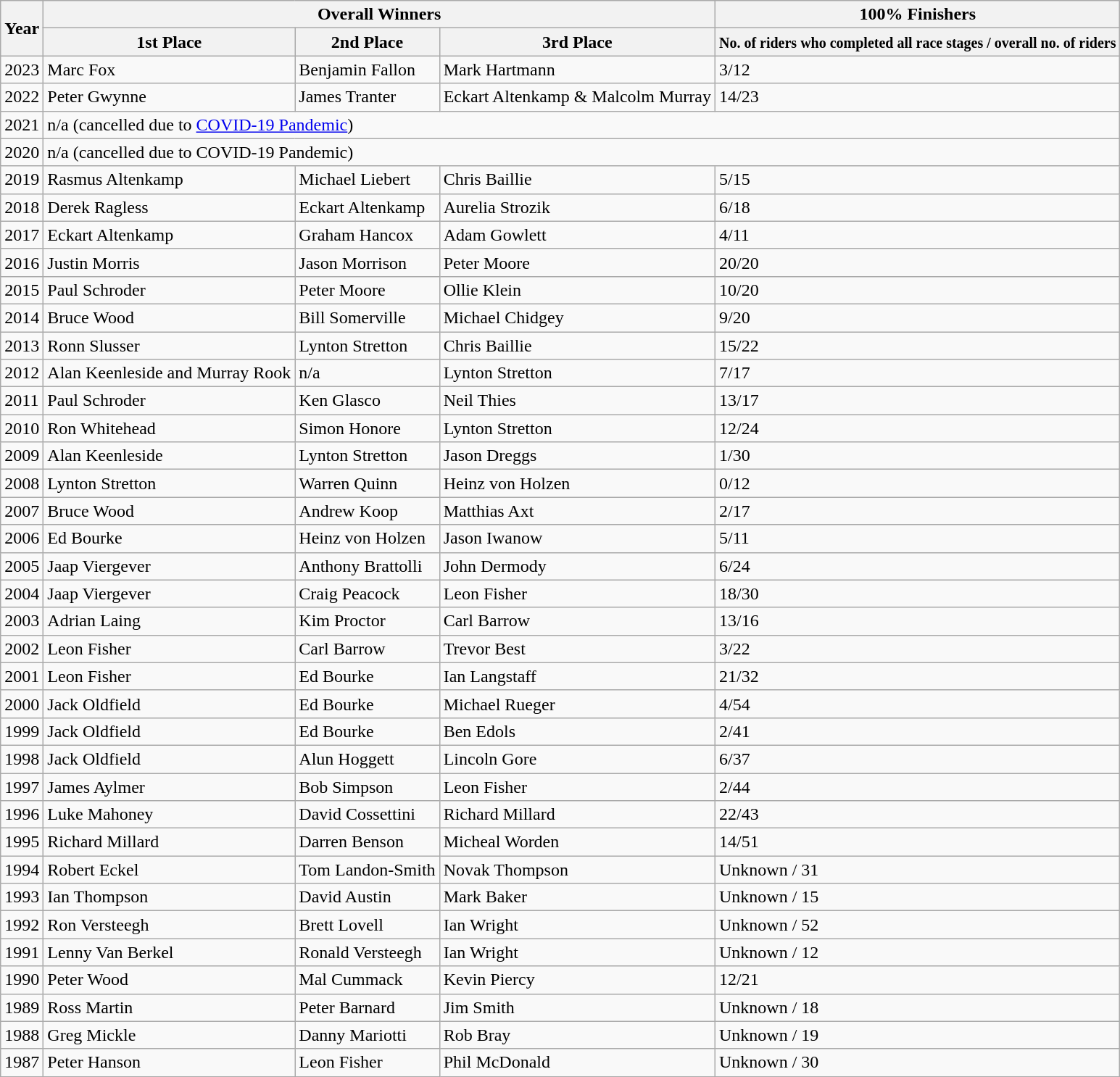<table class="wikitable">
<tr>
<th rowspan="2">Year</th>
<th colspan="3">Overall Winners</th>
<th>100% Finishers</th>
</tr>
<tr>
<th><strong>1st Place</strong></th>
<th><strong>2nd  Place</strong></th>
<th><strong>3rd  Place</strong></th>
<th><strong><small>No. of riders who completed all race stages / overall no. of riders</small></strong></th>
</tr>
<tr>
<td>2023</td>
<td>Marc Fox</td>
<td>Benjamin Fallon</td>
<td>Mark Hartmann</td>
<td>3/12</td>
</tr>
<tr>
<td>2022</td>
<td>Peter Gwynne</td>
<td>James Tranter</td>
<td>Eckart Altenkamp & Malcolm Murray</td>
<td>14/23</td>
</tr>
<tr>
<td>2021</td>
<td colspan="4">n/a (cancelled due to <a href='#'>COVID-19 Pandemic</a>)</td>
</tr>
<tr>
<td>2020</td>
<td colspan="4">n/a (cancelled due to COVID-19 Pandemic)</td>
</tr>
<tr>
<td>2019</td>
<td>Rasmus Altenkamp</td>
<td>Michael Liebert</td>
<td>Chris Baillie</td>
<td>5/15</td>
</tr>
<tr>
<td>2018</td>
<td>Derek Ragless</td>
<td>Eckart Altenkamp</td>
<td>Aurelia Strozik</td>
<td>6/18</td>
</tr>
<tr>
<td>2017</td>
<td>Eckart Altenkamp</td>
<td>Graham Hancox</td>
<td>Adam Gowlett</td>
<td>4/11</td>
</tr>
<tr>
<td>2016</td>
<td>Justin Morris</td>
<td>Jason Morrison</td>
<td>Peter Moore</td>
<td>20/20</td>
</tr>
<tr>
<td>2015</td>
<td>Paul Schroder</td>
<td>Peter Moore</td>
<td>Ollie Klein</td>
<td>10/20</td>
</tr>
<tr>
<td>2014</td>
<td>Bruce Wood</td>
<td>Bill Somerville</td>
<td>Michael Chidgey</td>
<td>9/20</td>
</tr>
<tr>
<td>2013</td>
<td>Ronn Slusser</td>
<td>Lynton Stretton</td>
<td>Chris Baillie</td>
<td>15/22</td>
</tr>
<tr>
<td>2012</td>
<td>Alan Keenleside and Murray Rook</td>
<td>n/a</td>
<td>Lynton Stretton</td>
<td>7/17</td>
</tr>
<tr>
<td>2011</td>
<td>Paul Schroder</td>
<td>Ken Glasco</td>
<td>Neil Thies</td>
<td>13/17</td>
</tr>
<tr>
<td>2010</td>
<td>Ron Whitehead</td>
<td>Simon Honore</td>
<td>Lynton Stretton</td>
<td>12/24</td>
</tr>
<tr>
<td>2009</td>
<td>Alan Keenleside</td>
<td>Lynton Stretton</td>
<td>Jason Dreggs</td>
<td>1/30</td>
</tr>
<tr>
<td>2008</td>
<td>Lynton Stretton</td>
<td>Warren Quinn</td>
<td>Heinz von Holzen</td>
<td>0/12</td>
</tr>
<tr>
<td>2007</td>
<td>Bruce Wood</td>
<td>Andrew Koop</td>
<td>Matthias Axt</td>
<td>2/17</td>
</tr>
<tr>
<td>2006</td>
<td>Ed Bourke</td>
<td>Heinz von Holzen</td>
<td>Jason Iwanow</td>
<td>5/11</td>
</tr>
<tr>
<td>2005</td>
<td>Jaap Viergever</td>
<td>Anthony Brattolli</td>
<td>John Dermody</td>
<td>6/24</td>
</tr>
<tr>
<td>2004</td>
<td>Jaap Viergever</td>
<td>Craig Peacock</td>
<td>Leon Fisher</td>
<td>18/30</td>
</tr>
<tr>
<td>2003</td>
<td>Adrian Laing</td>
<td>Kim Proctor</td>
<td>Carl Barrow</td>
<td>13/16</td>
</tr>
<tr>
<td>2002</td>
<td>Leon Fisher</td>
<td>Carl Barrow</td>
<td>Trevor Best</td>
<td>3/22</td>
</tr>
<tr>
<td>2001</td>
<td>Leon Fisher</td>
<td>Ed Bourke</td>
<td>Ian Langstaff</td>
<td>21/32</td>
</tr>
<tr>
<td>2000</td>
<td>Jack Oldfield</td>
<td>Ed Bourke</td>
<td>Michael Rueger</td>
<td>4/54</td>
</tr>
<tr>
<td>1999</td>
<td>Jack Oldfield</td>
<td>Ed Bourke</td>
<td>Ben Edols</td>
<td>2/41</td>
</tr>
<tr>
<td>1998</td>
<td>Jack Oldfield</td>
<td>Alun Hoggett</td>
<td>Lincoln Gore</td>
<td>6/37</td>
</tr>
<tr>
<td>1997</td>
<td>James Aylmer</td>
<td>Bob Simpson</td>
<td>Leon Fisher</td>
<td>2/44</td>
</tr>
<tr>
<td>1996</td>
<td>Luke Mahoney</td>
<td>David Cossettini</td>
<td>Richard Millard</td>
<td>22/43</td>
</tr>
<tr>
<td>1995</td>
<td>Richard Millard</td>
<td>Darren Benson</td>
<td>Micheal Worden</td>
<td>14/51</td>
</tr>
<tr>
<td>1994</td>
<td>Robert Eckel</td>
<td>Tom Landon-Smith</td>
<td>Novak Thompson</td>
<td>Unknown / 31</td>
</tr>
<tr>
<td>1993</td>
<td>Ian Thompson</td>
<td>David Austin</td>
<td>Mark Baker</td>
<td>Unknown / 15</td>
</tr>
<tr>
<td>1992</td>
<td>Ron Versteegh</td>
<td>Brett Lovell</td>
<td>Ian Wright</td>
<td>Unknown / 52</td>
</tr>
<tr>
<td>1991</td>
<td>Lenny Van Berkel</td>
<td>Ronald Versteegh</td>
<td>Ian Wright</td>
<td>Unknown / 12</td>
</tr>
<tr>
<td>1990</td>
<td>Peter Wood</td>
<td>Mal Cummack</td>
<td>Kevin Piercy</td>
<td>12/21</td>
</tr>
<tr>
<td>1989</td>
<td>Ross Martin</td>
<td>Peter Barnard</td>
<td>Jim Smith</td>
<td>Unknown / 18</td>
</tr>
<tr>
<td>1988</td>
<td>Greg Mickle</td>
<td>Danny Mariotti</td>
<td>Rob Bray</td>
<td>Unknown / 19</td>
</tr>
<tr>
<td>1987</td>
<td>Peter Hanson</td>
<td>Leon Fisher</td>
<td>Phil McDonald</td>
<td>Unknown / 30</td>
</tr>
</table>
